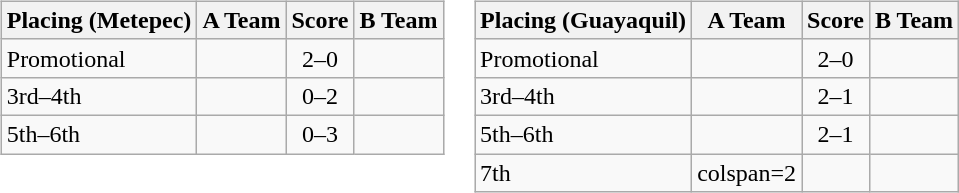<table>
<tr valign=top>
<td><br><table class=wikitable style="border:1px solid #AAAAAA;">
<tr>
<th>Placing (Metepec)</th>
<th>A Team</th>
<th>Score</th>
<th>B Team</th>
</tr>
<tr>
<td>Promotional</td>
<td><strong></strong></td>
<td align="center">2–0</td>
<td></td>
</tr>
<tr>
<td>3rd–4th</td>
<td></td>
<td align="center">0–2</td>
<td><strong></strong></td>
</tr>
<tr>
<td>5th–6th</td>
<td></td>
<td align="center">0–3</td>
<td><strong></strong></td>
</tr>
</table>
</td>
<td><br><table class=wikitable style="border:1px solid #AAAAAA;">
<tr>
<th>Placing (Guayaquil)</th>
<th>A Team</th>
<th>Score</th>
<th>B Team</th>
</tr>
<tr>
<td>Promotional</td>
<td><strong></strong></td>
<td align="center">2–0</td>
<td></td>
</tr>
<tr>
<td>3rd–4th</td>
<td><strong></strong></td>
<td align="center">2–1</td>
<td></td>
</tr>
<tr>
<td>5th–6th</td>
<td><strong></strong></td>
<td align="center">2–1</td>
<td></td>
</tr>
<tr>
<td>7th</td>
<td>colspan=2 </td>
<td></td>
</tr>
</table>
</td>
</tr>
</table>
